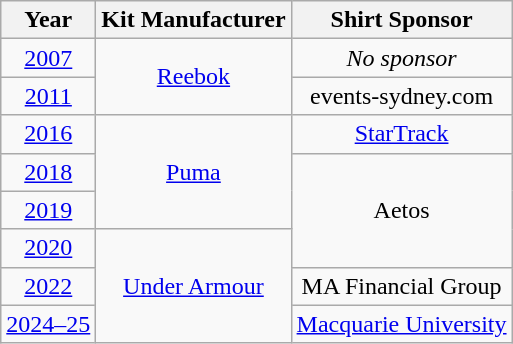<table class="wikitable" style=text-align:center;margin-left:1em;">
<tr>
<th>Year</th>
<th>Kit Manufacturer</th>
<th>Shirt Sponsor</th>
</tr>
<tr>
<td><a href='#'>2007</a></td>
<td rowspan=2><a href='#'>Reebok</a></td>
<td><em>No sponsor</em></td>
</tr>
<tr>
<td><a href='#'>2011</a></td>
<td>events-sydney.com</td>
</tr>
<tr>
<td><a href='#'>2016</a></td>
<td rowspan=3><a href='#'>Puma</a></td>
<td><a href='#'>StarTrack</a></td>
</tr>
<tr>
<td><a href='#'>2018</a></td>
<td rowspan=3>Aetos</td>
</tr>
<tr>
<td><a href='#'>2019</a></td>
</tr>
<tr>
<td><a href='#'>2020</a></td>
<td rowspan="3"><a href='#'>Under Armour</a></td>
</tr>
<tr>
<td><a href='#'>2022</a></td>
<td>MA Financial Group</td>
</tr>
<tr>
<td><a href='#'>2024–25</a></td>
<td rowspan="1"><a href='#'>Macquarie University</a></td>
</tr>
</table>
